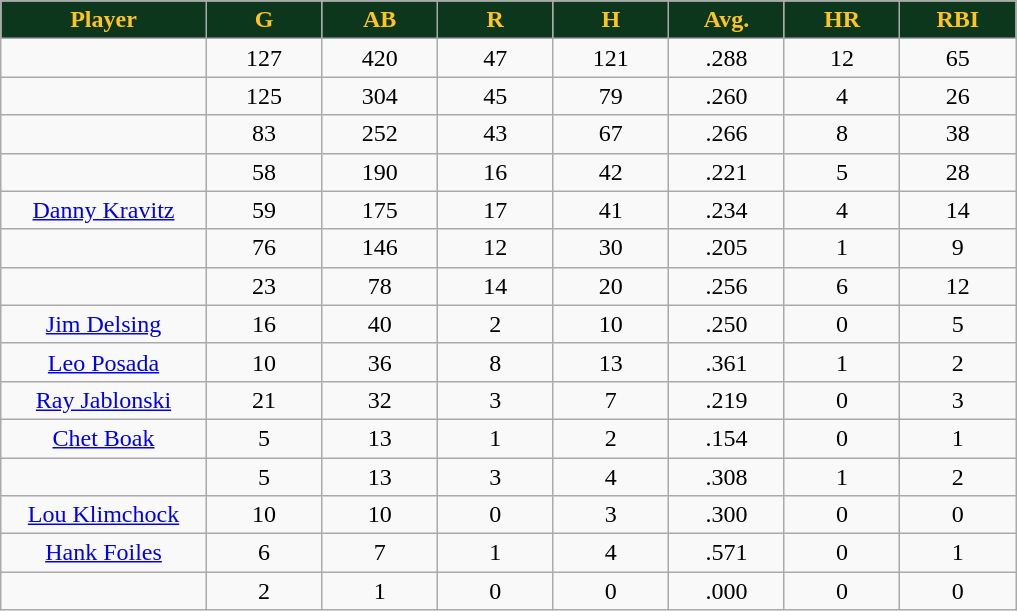<table class="wikitable sortable">
<tr>
<th style="background:#0C371D;color:#ffc322;" width="16%">Player</th>
<th style="background:#0C371D;color:#ffc322;" width="9%">G</th>
<th style="background:#0C371D;color:#ffc322;" width="9%">AB</th>
<th style="background:#0C371D;color:#ffc322;" width="9%">R</th>
<th style="background:#0C371D;color:#ffc322;" width="9%">H</th>
<th style="background:#0C371D;color:#ffc322;" width="9%">Avg.</th>
<th style="background:#0C371D;color:#ffc322;" width="9%">HR</th>
<th style="background:#0C371D;color:#ffc322;" width="9%">RBI</th>
</tr>
<tr align="center">
<td></td>
<td>127</td>
<td>420</td>
<td>47</td>
<td>121</td>
<td>.288</td>
<td>12</td>
<td>65</td>
</tr>
<tr align="center">
<td></td>
<td>125</td>
<td>304</td>
<td>45</td>
<td>79</td>
<td>.260</td>
<td>4</td>
<td>26</td>
</tr>
<tr align="center">
<td></td>
<td>83</td>
<td>252</td>
<td>43</td>
<td>67</td>
<td>.266</td>
<td>8</td>
<td>38</td>
</tr>
<tr align="center">
<td></td>
<td>58</td>
<td>190</td>
<td>16</td>
<td>42</td>
<td>.221</td>
<td>5</td>
<td>28</td>
</tr>
<tr align="center">
<td><a href='#'>Danny Kravitz</a></td>
<td>59</td>
<td>175</td>
<td>17</td>
<td>41</td>
<td>.234</td>
<td>4</td>
<td>14</td>
</tr>
<tr align=center>
<td></td>
<td>76</td>
<td>146</td>
<td>12</td>
<td>30</td>
<td>.205</td>
<td>1</td>
<td>9</td>
</tr>
<tr align="center">
<td></td>
<td>23</td>
<td>78</td>
<td>14</td>
<td>20</td>
<td>.256</td>
<td>6</td>
<td>12</td>
</tr>
<tr align="center">
<td><a href='#'>Jim Delsing</a></td>
<td>16</td>
<td>40</td>
<td>2</td>
<td>10</td>
<td>.250</td>
<td>0</td>
<td>5</td>
</tr>
<tr align=center>
<td><a href='#'>Leo Posada</a></td>
<td>10</td>
<td>36</td>
<td>8</td>
<td>13</td>
<td>.361</td>
<td>1</td>
<td>2</td>
</tr>
<tr align=center>
<td><a href='#'>Ray Jablonski</a></td>
<td>21</td>
<td>32</td>
<td>3</td>
<td>7</td>
<td>.219</td>
<td>0</td>
<td>3</td>
</tr>
<tr align=center>
<td><a href='#'>Chet Boak</a></td>
<td>5</td>
<td>13</td>
<td>1</td>
<td>2</td>
<td>.154</td>
<td>0</td>
<td>1</td>
</tr>
<tr align=center>
<td></td>
<td>5</td>
<td>13</td>
<td>3</td>
<td>4</td>
<td>.308</td>
<td>1</td>
<td>2</td>
</tr>
<tr align="center">
<td><a href='#'>Lou Klimchock</a></td>
<td>10</td>
<td>10</td>
<td>0</td>
<td>3</td>
<td>.300</td>
<td>0</td>
<td>0</td>
</tr>
<tr align=center>
<td><a href='#'>Hank Foiles</a></td>
<td>6</td>
<td>7</td>
<td>1</td>
<td>4</td>
<td>.571</td>
<td>0</td>
<td>1</td>
</tr>
<tr align=center>
<td></td>
<td>2</td>
<td>1</td>
<td>0</td>
<td>0</td>
<td>.000</td>
<td>0</td>
<td>0</td>
</tr>
</table>
